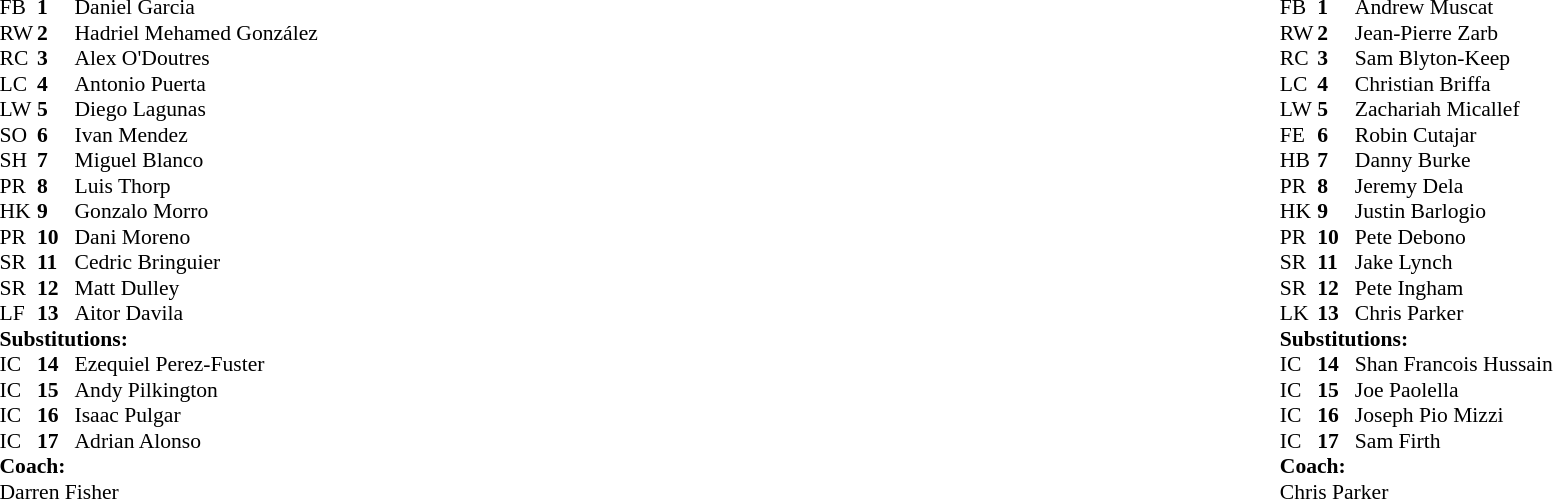<table width="100%">
<tr>
<td valign="top" width="50%"><br><table style="font-size: 90%" cellspacing="0" cellpadding="0">
<tr>
<th width="25"></th>
<th width="25"></th>
</tr>
<tr>
<td>FB</td>
<td><strong>1</strong></td>
<td>Daniel Garcia</td>
</tr>
<tr>
<td>RW</td>
<td><strong>2</strong></td>
<td>Hadriel Mehamed González</td>
</tr>
<tr>
<td>RC</td>
<td><strong>3</strong></td>
<td>Alex O'Doutres</td>
</tr>
<tr>
<td>LC</td>
<td><strong>4</strong></td>
<td>Antonio Puerta</td>
</tr>
<tr>
<td>LW</td>
<td><strong>5</strong></td>
<td>Diego Lagunas</td>
</tr>
<tr>
<td>SO</td>
<td><strong>6</strong></td>
<td>Ivan Mendez</td>
</tr>
<tr>
<td>SH</td>
<td><strong>7</strong></td>
<td>Miguel Blanco</td>
</tr>
<tr>
<td>PR</td>
<td><strong>8</strong></td>
<td>Luis Thorp</td>
</tr>
<tr>
<td>HK</td>
<td><strong>9</strong></td>
<td>Gonzalo Morro</td>
</tr>
<tr>
<td>PR</td>
<td><strong>10</strong></td>
<td>Dani Moreno</td>
</tr>
<tr>
<td>SR</td>
<td><strong>11</strong></td>
<td>Cedric Bringuier</td>
</tr>
<tr>
<td>SR</td>
<td><strong>12</strong></td>
<td>Matt Dulley</td>
</tr>
<tr>
<td>LF</td>
<td><strong>13</strong></td>
<td>Aitor Davila</td>
</tr>
<tr>
<td colspan=3><strong>Substitutions:</strong></td>
</tr>
<tr>
<td>IC</td>
<td><strong>14</strong></td>
<td>Ezequiel Perez-Fuster</td>
</tr>
<tr>
<td>IC</td>
<td><strong>15</strong></td>
<td>Andy Pilkington</td>
</tr>
<tr>
<td>IC</td>
<td><strong>16</strong></td>
<td>Isaac Pulgar</td>
</tr>
<tr>
<td>IC</td>
<td><strong>17</strong></td>
<td>Adrian Alonso</td>
</tr>
<tr>
<td colspan=3><strong>Coach:</strong></td>
</tr>
<tr>
<td colspan="4">Darren Fisher</td>
</tr>
</table>
</td>
<td valign="top" width="50%"><br><table style="font-size: 90%" cellspacing="0" cellpadding="0" align="center">
<tr>
<th width="25"></th>
<th width="25"></th>
</tr>
<tr>
<td>FB</td>
<td><strong>1</strong></td>
<td>Andrew Muscat</td>
</tr>
<tr>
<td>RW</td>
<td><strong>2</strong></td>
<td>Jean-Pierre Zarb</td>
</tr>
<tr>
<td>RC</td>
<td><strong>3</strong></td>
<td>Sam Blyton-Keep</td>
</tr>
<tr>
<td>LC</td>
<td><strong>4</strong></td>
<td>Christian Briffa</td>
</tr>
<tr>
<td>LW</td>
<td><strong>5</strong></td>
<td>Zachariah Micallef</td>
</tr>
<tr>
<td>FE</td>
<td><strong>6</strong></td>
<td>Robin Cutajar</td>
</tr>
<tr>
<td>HB</td>
<td><strong>7</strong></td>
<td>Danny Burke</td>
</tr>
<tr>
<td>PR</td>
<td><strong>8</strong></td>
<td>Jeremy Dela</td>
</tr>
<tr>
<td>HK</td>
<td><strong>9</strong></td>
<td>Justin Barlogio</td>
</tr>
<tr>
<td>PR</td>
<td><strong>10</strong></td>
<td>Pete Debono</td>
</tr>
<tr>
<td>SR</td>
<td><strong>11</strong></td>
<td>Jake Lynch</td>
</tr>
<tr>
<td>SR</td>
<td><strong>12</strong></td>
<td>Pete Ingham</td>
</tr>
<tr>
<td>LK</td>
<td><strong>13</strong></td>
<td>Chris Parker</td>
</tr>
<tr>
<td colspan=3><strong>Substitutions:</strong></td>
</tr>
<tr>
<td>IC</td>
<td><strong>14</strong></td>
<td>Shan Francois Hussain</td>
</tr>
<tr>
<td>IC</td>
<td><strong>15</strong></td>
<td>Joe Paolella</td>
</tr>
<tr>
<td>IC</td>
<td><strong>16</strong></td>
<td>Joseph Pio Mizzi</td>
</tr>
<tr>
<td>IC</td>
<td><strong>17</strong></td>
<td>Sam Firth</td>
</tr>
<tr>
<td colspan=3><strong>Coach:</strong></td>
</tr>
<tr>
<td colspan="4">Chris Parker</td>
</tr>
</table>
</td>
</tr>
</table>
